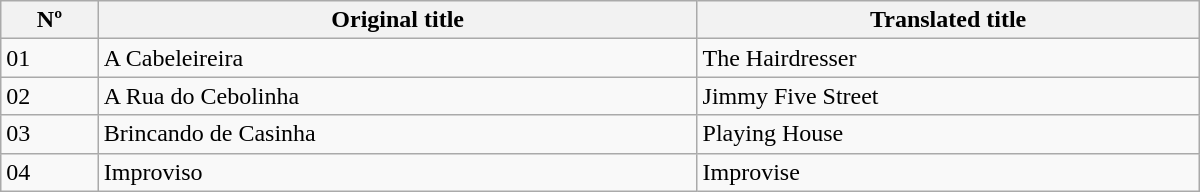<table class=wikitable | width=800>
<tr>
<th>Nº</th>
<th>Original title</th>
<th>Translated title</th>
</tr>
<tr>
<td>01</td>
<td>A Cabeleireira</td>
<td>The Hairdresser</td>
</tr>
<tr>
<td>02</td>
<td>A Rua do Cebolinha</td>
<td>Jimmy Five Street</td>
</tr>
<tr>
<td>03</td>
<td>Brincando de Casinha</td>
<td>Playing House</td>
</tr>
<tr>
<td>04</td>
<td>Improviso</td>
<td>Improvise</td>
</tr>
</table>
